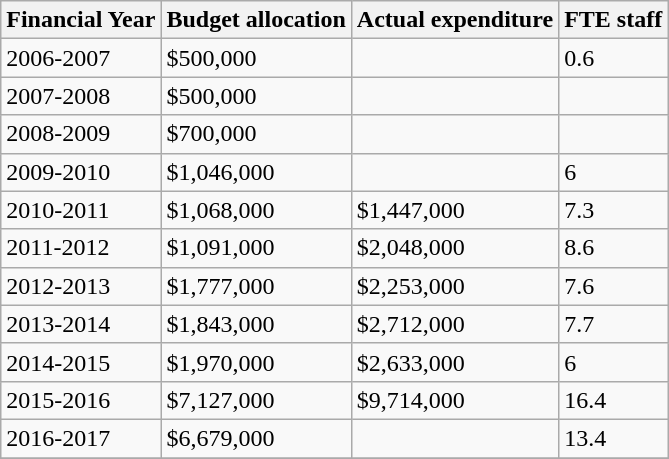<table class="wikitable sortable">
<tr>
<th>Financial Year</th>
<th>Budget allocation</th>
<th>Actual expenditure</th>
<th>FTE staff</th>
</tr>
<tr>
<td>2006-2007</td>
<td>$500,000</td>
<td></td>
<td>0.6</td>
</tr>
<tr>
<td>2007-2008</td>
<td>$500,000</td>
<td></td>
<td></td>
</tr>
<tr>
<td>2008-2009</td>
<td>$700,000</td>
<td></td>
<td></td>
</tr>
<tr>
<td>2009-2010</td>
<td>$1,046,000</td>
<td></td>
<td>6</td>
</tr>
<tr>
<td>2010-2011</td>
<td>$1,068,000</td>
<td>$1,447,000</td>
<td>7.3</td>
</tr>
<tr>
<td>2011-2012</td>
<td>$1,091,000</td>
<td>$2,048,000</td>
<td>8.6</td>
</tr>
<tr>
<td>2012-2013</td>
<td>$1,777,000</td>
<td>$2,253,000</td>
<td>7.6</td>
</tr>
<tr>
<td>2013-2014</td>
<td>$1,843,000</td>
<td>$2,712,000</td>
<td>7.7</td>
</tr>
<tr>
<td>2014-2015</td>
<td>$1,970,000</td>
<td>$2,633,000</td>
<td>6</td>
</tr>
<tr>
<td>2015-2016</td>
<td>$7,127,000</td>
<td>$9,714,000</td>
<td>16.4</td>
</tr>
<tr>
<td>2016-2017</td>
<td>$6,679,000</td>
<td></td>
<td>13.4</td>
</tr>
<tr>
</tr>
</table>
